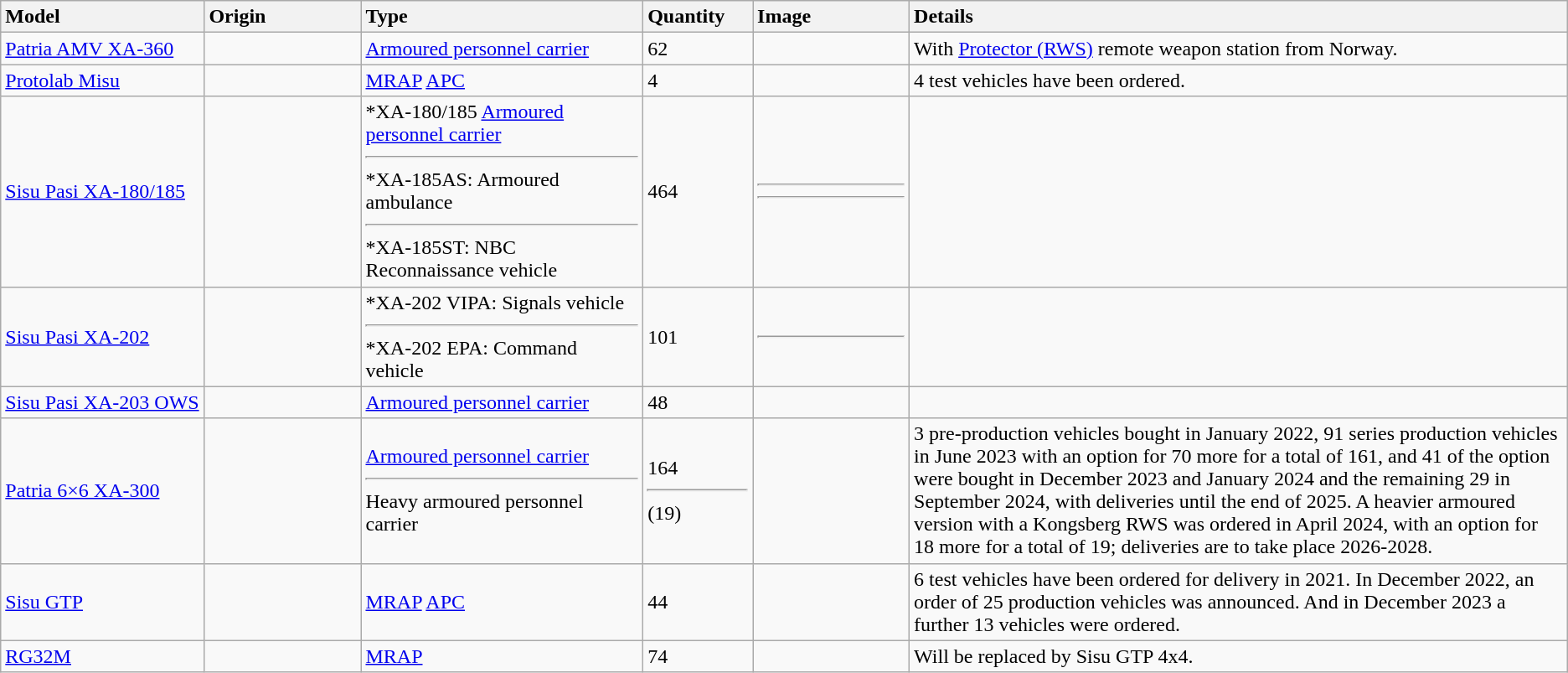<table class="wikitable">
<tr>
<th style="text-align: left; width:13%;">Model</th>
<th style="text-align: left; width:10%;">Origin</th>
<th style="text-align: left; width:18%;">Type</th>
<th style="text-align: left; width:7%;">Quantity</th>
<th style="text-align: left; width:10%;">Image</th>
<th style="text-align: left; width:42%;">Details</th>
</tr>
<tr>
<td><a href='#'>Patria AMV XA-360</a></td>
<td></td>
<td><a href='#'>Armoured personnel carrier</a></td>
<td>62</td>
<td></td>
<td>With <a href='#'>Protector (RWS)</a> remote weapon station from Norway.</td>
</tr>
<tr>
<td><a href='#'>Protolab Misu</a></td>
<td></td>
<td><a href='#'>MRAP</a> <a href='#'>APC</a></td>
<td>4</td>
<td></td>
<td>4 test vehicles have been ordered.</td>
</tr>
<tr>
<td><a href='#'>Sisu Pasi XA-180/185</a></td>
<td></td>
<td>*XA-180/185 <a href='#'>Armoured personnel carrier</a><hr>*XA-185AS: Armoured ambulance<hr>*XA-185ST: NBC Reconnaissance vehicle</td>
<td>464</td>
<td><hr><hr></td>
<td></td>
</tr>
<tr>
<td><a href='#'>Sisu Pasi XA-202</a></td>
<td></td>
<td>*XA-202 VIPA: Signals vehicle<hr>*XA-202 EPA: Command vehicle</td>
<td>101</td>
<td><hr></td>
<td></td>
</tr>
<tr>
<td><a href='#'>Sisu Pasi XA-203 OWS</a></td>
<td></td>
<td><a href='#'>Armoured personnel carrier</a></td>
<td>48</td>
<td></td>
</tr>
<tr>
<td><a href='#'>Patria 6×6 XA-300</a></td>
<td></td>
<td><a href='#'>Armoured personnel carrier</a><hr>Heavy armoured personnel carrier</td>
<td>164<hr>(19)</td>
<td></td>
<td>3 pre-production vehicles bought in January 2022, 91 series production vehicles in June 2023 with an option for 70 more for a total of 161, and 41 of the option were bought in December 2023 and January 2024 and the remaining 29 in September 2024, with deliveries until the end of 2025. A heavier armoured version with a Kongsberg RWS was ordered in April 2024, with an option for 18 more for a total of 19; deliveries are to take place 2026-2028.</td>
</tr>
<tr>
<td><a href='#'>Sisu GTP</a></td>
<td></td>
<td><a href='#'>MRAP</a> <a href='#'>APC</a></td>
<td>44</td>
<td></td>
<td>6 test vehicles have been ordered for delivery in 2021. In December 2022, an order of 25 production vehicles was announced. And in December 2023 a further 13 vehicles were ordered.</td>
</tr>
<tr>
<td><a href='#'>RG32M</a></td>
<td></td>
<td><a href='#'>MRAP</a></td>
<td>74</td>
<td></td>
<td>Will be replaced by Sisu GTP 4x4.</td>
</tr>
</table>
